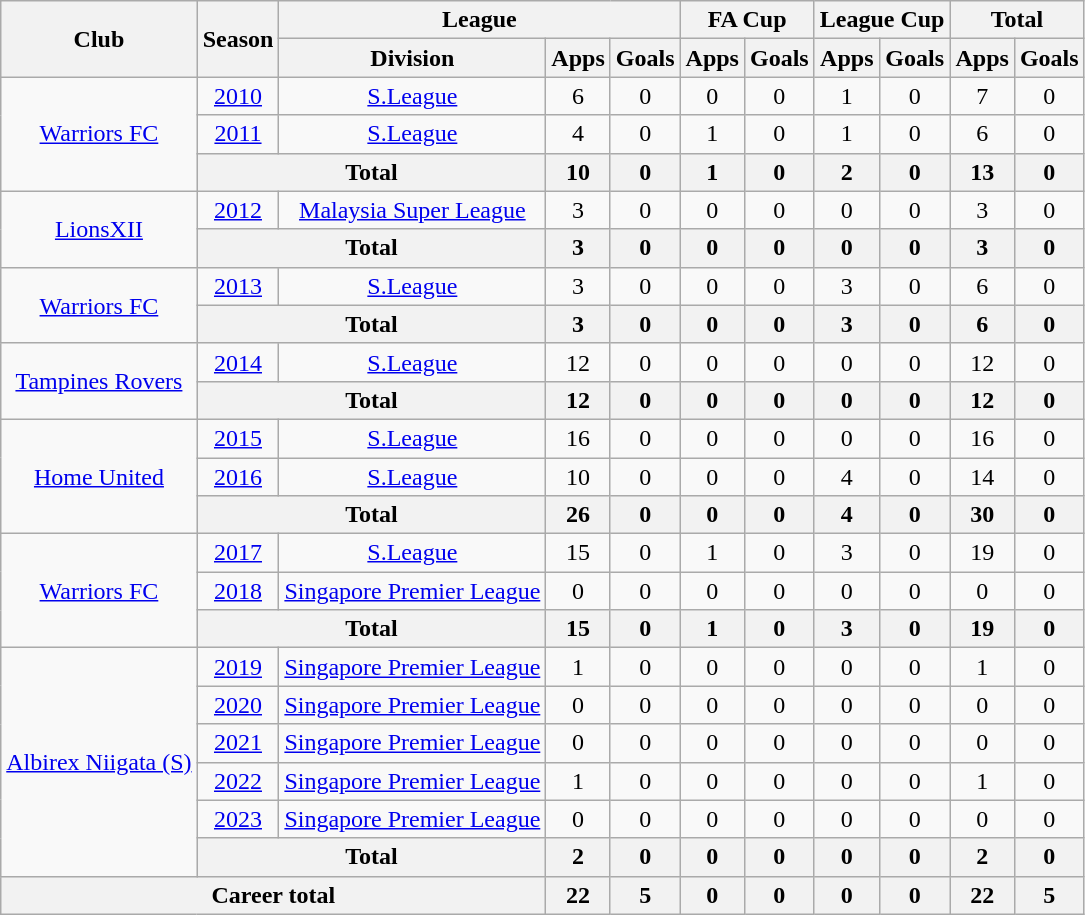<table class="wikitable" style="text-align: center">
<tr>
<th rowspan="2">Club</th>
<th rowspan="2">Season</th>
<th colspan="3">League</th>
<th colspan="2">FA Cup</th>
<th colspan="2">League Cup</th>
<th colspan="2">Total</th>
</tr>
<tr>
<th>Division</th>
<th>Apps</th>
<th>Goals</th>
<th>Apps</th>
<th>Goals</th>
<th>Apps</th>
<th>Goals</th>
<th>Apps</th>
<th>Goals</th>
</tr>
<tr>
<td rowspan="3"><a href='#'>Warriors FC</a></td>
<td><a href='#'>2010</a></td>
<td><a href='#'>S.League</a></td>
<td>6</td>
<td>0</td>
<td>0</td>
<td>0</td>
<td>1</td>
<td>0</td>
<td>7</td>
<td>0</td>
</tr>
<tr>
<td><a href='#'>2011</a></td>
<td><a href='#'>S.League</a></td>
<td>4</td>
<td>0</td>
<td>1</td>
<td>0</td>
<td>1</td>
<td>0</td>
<td>6</td>
<td>0</td>
</tr>
<tr>
<th colspan=2>Total</th>
<th>10</th>
<th>0</th>
<th>1</th>
<th>0</th>
<th>2</th>
<th>0</th>
<th>13</th>
<th>0</th>
</tr>
<tr>
<td rowspan="2"><a href='#'>LionsXII</a></td>
<td><a href='#'>2012</a></td>
<td><a href='#'>Malaysia Super League</a></td>
<td>3</td>
<td>0</td>
<td>0</td>
<td>0</td>
<td>0</td>
<td>0</td>
<td>3</td>
<td>0</td>
</tr>
<tr>
<th colspan=2>Total</th>
<th>3</th>
<th>0</th>
<th>0</th>
<th>0</th>
<th>0</th>
<th>0</th>
<th>3</th>
<th>0</th>
</tr>
<tr>
<td rowspan="2"><a href='#'>Warriors FC</a></td>
<td><a href='#'>2013</a></td>
<td><a href='#'>S.League</a></td>
<td>3</td>
<td>0</td>
<td>0</td>
<td>0</td>
<td>3</td>
<td>0</td>
<td>6</td>
<td>0</td>
</tr>
<tr>
<th colspan=2>Total</th>
<th>3</th>
<th>0</th>
<th>0</th>
<th>0</th>
<th>3</th>
<th>0</th>
<th>6</th>
<th>0</th>
</tr>
<tr>
<td rowspan="2"><a href='#'>Tampines Rovers</a></td>
<td><a href='#'>2014</a></td>
<td><a href='#'>S.League</a></td>
<td>12</td>
<td>0</td>
<td>0</td>
<td>0</td>
<td>0</td>
<td>0</td>
<td>12</td>
<td>0</td>
</tr>
<tr>
<th colspan=2>Total</th>
<th>12</th>
<th>0</th>
<th>0</th>
<th>0</th>
<th>0</th>
<th>0</th>
<th>12</th>
<th>0</th>
</tr>
<tr>
<td rowspan="3"><a href='#'>Home United</a></td>
<td><a href='#'>2015</a></td>
<td><a href='#'>S.League</a></td>
<td>16</td>
<td>0</td>
<td>0</td>
<td>0</td>
<td>0</td>
<td>0</td>
<td>16</td>
<td>0</td>
</tr>
<tr>
<td><a href='#'>2016</a></td>
<td><a href='#'>S.League</a></td>
<td>10</td>
<td>0</td>
<td>0</td>
<td>0</td>
<td>4</td>
<td>0</td>
<td>14</td>
<td>0</td>
</tr>
<tr>
<th colspan=2>Total</th>
<th>26</th>
<th>0</th>
<th>0</th>
<th>0</th>
<th>4</th>
<th>0</th>
<th>30</th>
<th>0</th>
</tr>
<tr>
<td rowspan="3"><a href='#'>Warriors FC</a></td>
<td><a href='#'>2017</a></td>
<td><a href='#'>S.League</a></td>
<td>15</td>
<td>0</td>
<td>1</td>
<td>0</td>
<td>3</td>
<td>0</td>
<td>19</td>
<td>0</td>
</tr>
<tr>
<td><a href='#'>2018</a></td>
<td><a href='#'>Singapore Premier League</a></td>
<td>0</td>
<td>0</td>
<td>0</td>
<td>0</td>
<td>0</td>
<td>0</td>
<td>0</td>
<td>0</td>
</tr>
<tr>
<th colspan=2>Total</th>
<th>15</th>
<th>0</th>
<th>1</th>
<th>0</th>
<th>3</th>
<th>0</th>
<th>19</th>
<th>0</th>
</tr>
<tr>
<td rowspan="6"><a href='#'>Albirex Niigata (S)</a></td>
<td><a href='#'>2019</a></td>
<td><a href='#'>Singapore Premier League</a></td>
<td>1</td>
<td>0</td>
<td>0</td>
<td>0</td>
<td>0</td>
<td>0</td>
<td>1</td>
<td>0</td>
</tr>
<tr>
<td><a href='#'>2020</a></td>
<td><a href='#'>Singapore Premier League</a></td>
<td>0</td>
<td>0</td>
<td>0</td>
<td>0</td>
<td>0</td>
<td>0</td>
<td>0</td>
<td>0</td>
</tr>
<tr>
<td><a href='#'>2021</a></td>
<td><a href='#'>Singapore Premier League</a></td>
<td>0</td>
<td>0</td>
<td>0</td>
<td>0</td>
<td>0</td>
<td>0</td>
<td>0</td>
<td>0</td>
</tr>
<tr>
<td><a href='#'>2022</a></td>
<td><a href='#'>Singapore Premier League</a></td>
<td>1</td>
<td>0</td>
<td>0</td>
<td>0</td>
<td>0</td>
<td>0</td>
<td>1</td>
<td>0</td>
</tr>
<tr>
<td><a href='#'>2023</a></td>
<td><a href='#'>Singapore Premier League</a></td>
<td>0</td>
<td>0</td>
<td>0</td>
<td>0</td>
<td>0</td>
<td>0</td>
<td>0</td>
<td>0</td>
</tr>
<tr>
<th colspan=2>Total</th>
<th>2</th>
<th>0</th>
<th>0</th>
<th>0</th>
<th>0</th>
<th>0</th>
<th>2</th>
<th>0</th>
</tr>
<tr>
<th colspan=3>Career total</th>
<th>22</th>
<th>5</th>
<th>0</th>
<th>0</th>
<th>0</th>
<th>0</th>
<th>22</th>
<th>5</th>
</tr>
</table>
